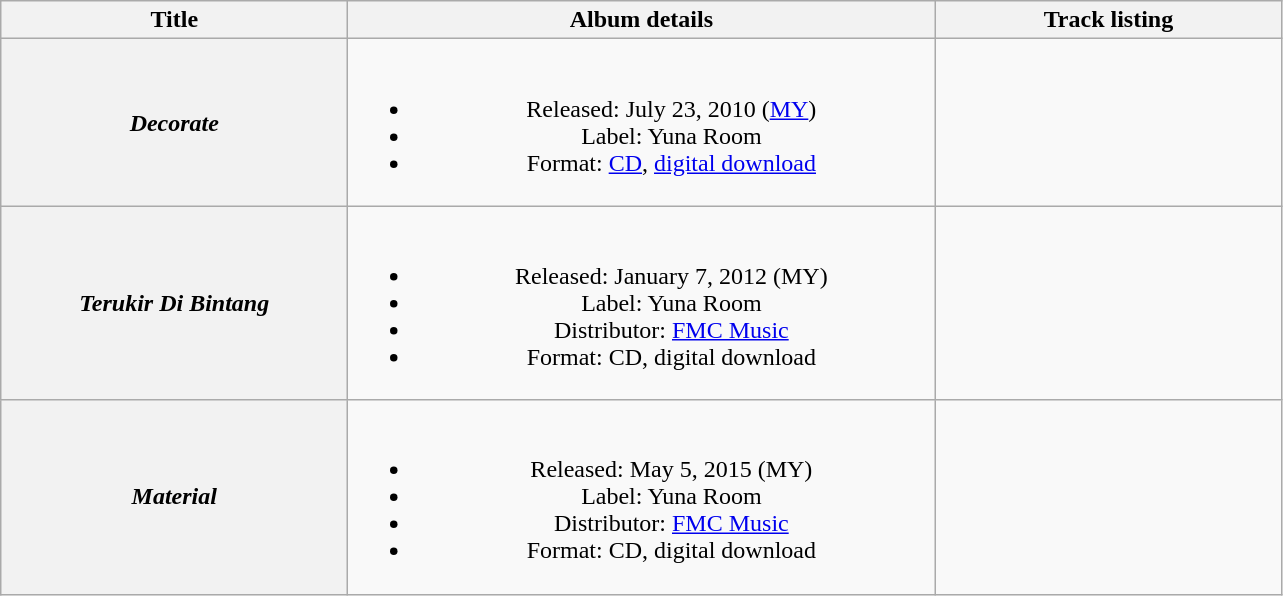<table class="wikitable plainrowheaders" style="text-align:center;">
<tr>
<th scope="col" style="width:14em;">Title</th>
<th scope="col" style="width:24em;">Album details</th>
<th scope="col" style="width:14em;">Track listing</th>
</tr>
<tr>
<th scope="row"><em>Decorate</em></th>
<td><br><ul><li>Released: July 23, 2010 (<a href='#'>MY</a>)</li><li>Label: Yuna Room</li><li>Format: <a href='#'>CD</a>, <a href='#'>digital download</a></li></ul></td>
<td></td>
</tr>
<tr>
<th scope="row"><em>Terukir Di Bintang</em></th>
<td><br><ul><li>Released: January 7, 2012 (MY)</li><li>Label: Yuna Room</li><li>Distributor: <a href='#'>FMC Music</a></li><li>Format: CD, digital download</li></ul></td>
<td></td>
</tr>
<tr>
<th scope="row"><em>Material</em></th>
<td><br><ul><li>Released: May 5, 2015 (MY)</li><li>Label: Yuna Room</li><li>Distributor: <a href='#'>FMC Music</a></li><li>Format: CD, digital download</li></ul></td>
<td></td>
</tr>
</table>
